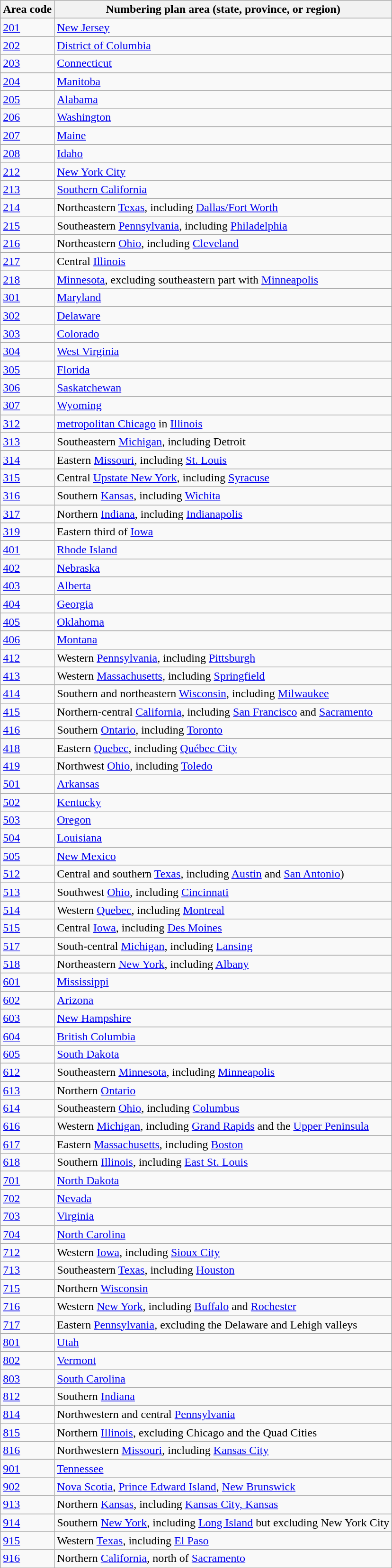<table class="wikitable sortable">
<tr>
<th>Area code</th>
<th>Numbering plan area (state, province, or region)</th>
</tr>
<tr>
<td><a href='#'>201</a></td>
<td><a href='#'>New Jersey</a></td>
</tr>
<tr>
<td><a href='#'>202</a></td>
<td><a href='#'>District of Columbia</a></td>
</tr>
<tr>
<td><a href='#'>203</a></td>
<td><a href='#'>Connecticut</a></td>
</tr>
<tr>
<td><a href='#'>204</a></td>
<td><a href='#'>Manitoba</a></td>
</tr>
<tr>
<td><a href='#'>205</a></td>
<td><a href='#'>Alabama</a></td>
</tr>
<tr>
<td><a href='#'>206</a></td>
<td><a href='#'>Washington</a></td>
</tr>
<tr>
<td><a href='#'>207</a></td>
<td><a href='#'>Maine</a></td>
</tr>
<tr>
<td><a href='#'>208</a></td>
<td><a href='#'>Idaho</a></td>
</tr>
<tr>
<td><a href='#'>212</a></td>
<td><a href='#'>New York City</a></td>
</tr>
<tr>
<td><a href='#'>213</a></td>
<td><a href='#'>Southern California</a></td>
</tr>
<tr>
<td><a href='#'>214</a></td>
<td>Northeastern <a href='#'>Texas</a>, including <a href='#'>Dallas/Fort Worth</a></td>
</tr>
<tr>
<td><a href='#'>215</a></td>
<td>Southeastern <a href='#'>Pennsylvania</a>, including <a href='#'>Philadelphia</a></td>
</tr>
<tr>
<td><a href='#'>216</a></td>
<td>Northeastern <a href='#'>Ohio</a>, including <a href='#'>Cleveland</a></td>
</tr>
<tr>
<td><a href='#'>217</a></td>
<td>Central <a href='#'>Illinois</a></td>
</tr>
<tr>
<td><a href='#'>218</a></td>
<td><a href='#'>Minnesota</a>, excluding southeastern part with <a href='#'>Minneapolis</a></td>
</tr>
<tr>
<td><a href='#'>301</a></td>
<td><a href='#'>Maryland</a></td>
</tr>
<tr>
<td><a href='#'>302</a></td>
<td><a href='#'>Delaware</a></td>
</tr>
<tr>
<td><a href='#'>303</a></td>
<td><a href='#'>Colorado</a></td>
</tr>
<tr>
<td><a href='#'>304</a></td>
<td><a href='#'>West Virginia</a></td>
</tr>
<tr>
<td><a href='#'>305</a></td>
<td><a href='#'>Florida</a></td>
</tr>
<tr>
<td><a href='#'>306</a></td>
<td><a href='#'>Saskatchewan</a></td>
</tr>
<tr>
<td><a href='#'>307</a></td>
<td><a href='#'>Wyoming</a></td>
</tr>
<tr>
<td><a href='#'>312</a></td>
<td><a href='#'>metropolitan Chicago</a> in <a href='#'>Illinois</a></td>
</tr>
<tr>
<td><a href='#'>313</a></td>
<td>Southeastern <a href='#'>Michigan</a>, including Detroit</td>
</tr>
<tr>
<td><a href='#'>314</a></td>
<td>Eastern <a href='#'>Missouri</a>, including <a href='#'>St. Louis</a></td>
</tr>
<tr>
<td><a href='#'>315</a></td>
<td>Central <a href='#'>Upstate New York</a>, including <a href='#'>Syracuse</a></td>
</tr>
<tr>
<td><a href='#'>316</a></td>
<td>Southern <a href='#'>Kansas</a>, including <a href='#'>Wichita</a></td>
</tr>
<tr>
<td><a href='#'>317</a></td>
<td>Northern <a href='#'>Indiana</a>, including <a href='#'>Indianapolis</a></td>
</tr>
<tr>
<td><a href='#'>319</a></td>
<td>Eastern third of <a href='#'>Iowa</a></td>
</tr>
<tr>
<td><a href='#'>401</a></td>
<td><a href='#'>Rhode Island</a></td>
</tr>
<tr>
<td><a href='#'>402</a></td>
<td><a href='#'>Nebraska</a></td>
</tr>
<tr>
<td><a href='#'>403</a></td>
<td><a href='#'>Alberta</a></td>
</tr>
<tr>
<td><a href='#'>404</a></td>
<td><a href='#'>Georgia</a></td>
</tr>
<tr>
<td><a href='#'>405</a></td>
<td><a href='#'>Oklahoma</a></td>
</tr>
<tr>
<td><a href='#'>406</a></td>
<td><a href='#'>Montana</a></td>
</tr>
<tr>
<td><a href='#'>412</a></td>
<td>Western <a href='#'>Pennsylvania</a>, including <a href='#'>Pittsburgh</a></td>
</tr>
<tr>
<td><a href='#'>413</a></td>
<td>Western <a href='#'>Massachusetts</a>, including <a href='#'>Springfield</a></td>
</tr>
<tr>
<td><a href='#'>414</a></td>
<td>Southern and northeastern <a href='#'>Wisconsin</a>, including <a href='#'>Milwaukee</a></td>
</tr>
<tr>
<td><a href='#'>415</a></td>
<td>Northern-central <a href='#'>California</a>, including <a href='#'>San Francisco</a> and <a href='#'>Sacramento</a></td>
</tr>
<tr>
<td><a href='#'>416</a></td>
<td>Southern <a href='#'>Ontario</a>, including <a href='#'>Toronto</a></td>
</tr>
<tr>
<td><a href='#'>418</a></td>
<td>Eastern <a href='#'>Quebec</a>, including <a href='#'>Québec City</a></td>
</tr>
<tr>
<td><a href='#'>419</a></td>
<td>Northwest <a href='#'>Ohio</a>, including <a href='#'>Toledo</a></td>
</tr>
<tr>
<td><a href='#'>501</a></td>
<td><a href='#'>Arkansas</a></td>
</tr>
<tr>
<td><a href='#'>502</a></td>
<td><a href='#'>Kentucky</a></td>
</tr>
<tr>
<td><a href='#'>503</a></td>
<td><a href='#'>Oregon</a></td>
</tr>
<tr>
<td><a href='#'>504</a></td>
<td><a href='#'>Louisiana</a></td>
</tr>
<tr>
<td><a href='#'>505</a></td>
<td><a href='#'>New Mexico</a></td>
</tr>
<tr>
<td><a href='#'>512</a></td>
<td>Central and southern <a href='#'>Texas</a>, including <a href='#'>Austin</a> and <a href='#'>San Antonio</a>)</td>
</tr>
<tr>
<td><a href='#'>513</a></td>
<td>Southwest <a href='#'>Ohio</a>, including <a href='#'>Cincinnati</a></td>
</tr>
<tr>
<td><a href='#'>514</a></td>
<td>Western <a href='#'>Quebec</a>, including <a href='#'>Montreal</a></td>
</tr>
<tr>
<td><a href='#'>515</a></td>
<td>Central <a href='#'>Iowa</a>, including <a href='#'>Des Moines</a></td>
</tr>
<tr>
<td><a href='#'>517</a></td>
<td>South-central <a href='#'>Michigan</a>, including <a href='#'>Lansing</a></td>
</tr>
<tr>
<td><a href='#'>518</a></td>
<td>Northeastern <a href='#'>New York</a>, including <a href='#'>Albany</a></td>
</tr>
<tr>
<td><a href='#'>601</a></td>
<td><a href='#'>Mississippi</a></td>
</tr>
<tr>
<td><a href='#'>602</a></td>
<td><a href='#'>Arizona</a></td>
</tr>
<tr>
<td><a href='#'>603</a></td>
<td><a href='#'>New Hampshire</a></td>
</tr>
<tr>
<td><a href='#'>604</a></td>
<td><a href='#'>British Columbia</a></td>
</tr>
<tr>
<td><a href='#'>605</a></td>
<td><a href='#'>South Dakota</a></td>
</tr>
<tr>
<td><a href='#'>612</a></td>
<td>Southeastern <a href='#'>Minnesota</a>, including <a href='#'>Minneapolis</a></td>
</tr>
<tr>
<td><a href='#'>613</a></td>
<td>Northern <a href='#'>Ontario</a></td>
</tr>
<tr>
<td><a href='#'>614</a></td>
<td>Southeastern <a href='#'>Ohio</a>, including <a href='#'>Columbus</a></td>
</tr>
<tr>
<td><a href='#'>616</a></td>
<td>Western <a href='#'>Michigan</a>, including <a href='#'>Grand Rapids</a> and the <a href='#'>Upper Peninsula</a></td>
</tr>
<tr>
<td><a href='#'>617</a></td>
<td>Eastern <a href='#'>Massachusetts</a>, including <a href='#'>Boston</a></td>
</tr>
<tr>
<td><a href='#'>618</a></td>
<td>Southern <a href='#'>Illinois</a>, including <a href='#'>East St. Louis</a></td>
</tr>
<tr>
<td><a href='#'>701</a></td>
<td><a href='#'>North Dakota</a></td>
</tr>
<tr>
<td><a href='#'>702</a></td>
<td><a href='#'>Nevada</a></td>
</tr>
<tr>
<td><a href='#'>703</a></td>
<td><a href='#'>Virginia</a></td>
</tr>
<tr>
<td><a href='#'>704</a></td>
<td><a href='#'>North Carolina</a></td>
</tr>
<tr>
<td><a href='#'>712</a></td>
<td>Western <a href='#'>Iowa</a>, including <a href='#'>Sioux City</a></td>
</tr>
<tr>
<td><a href='#'>713</a></td>
<td>Southeastern <a href='#'>Texas</a>, including <a href='#'>Houston</a></td>
</tr>
<tr>
<td><a href='#'>715</a></td>
<td>Northern <a href='#'>Wisconsin</a></td>
</tr>
<tr>
<td><a href='#'>716</a></td>
<td>Western <a href='#'>New York</a>, including <a href='#'>Buffalo</a> and <a href='#'>Rochester</a></td>
</tr>
<tr>
<td><a href='#'>717</a></td>
<td>Eastern <a href='#'>Pennsylvania</a>, excluding the Delaware and Lehigh valleys</td>
</tr>
<tr>
<td><a href='#'>801</a></td>
<td><a href='#'>Utah</a></td>
</tr>
<tr>
<td><a href='#'>802</a></td>
<td><a href='#'>Vermont</a></td>
</tr>
<tr>
<td><a href='#'>803</a></td>
<td><a href='#'>South Carolina</a></td>
</tr>
<tr>
<td><a href='#'>812</a></td>
<td>Southern <a href='#'>Indiana</a></td>
</tr>
<tr>
<td><a href='#'>814</a></td>
<td>Northwestern and central <a href='#'>Pennsylvania</a></td>
</tr>
<tr>
<td><a href='#'>815</a></td>
<td>Northern <a href='#'>Illinois</a>, excluding Chicago and the Quad Cities</td>
</tr>
<tr>
<td><a href='#'>816</a></td>
<td>Northwestern <a href='#'>Missouri</a>, including <a href='#'>Kansas City</a></td>
</tr>
<tr>
<td><a href='#'>901</a></td>
<td><a href='#'>Tennessee</a></td>
</tr>
<tr>
<td><a href='#'>902</a></td>
<td><a href='#'>Nova Scotia</a>, <a href='#'>Prince Edward Island</a>, <a href='#'>New Brunswick</a></td>
</tr>
<tr>
<td><a href='#'>913</a></td>
<td>Northern <a href='#'>Kansas</a>, including <a href='#'>Kansas City, Kansas</a></td>
</tr>
<tr>
<td><a href='#'>914</a></td>
<td>Southern <a href='#'>New York</a>, including <a href='#'>Long Island</a> but excluding New York City</td>
</tr>
<tr>
<td><a href='#'>915</a></td>
<td>Western <a href='#'>Texas</a>, including <a href='#'>El Paso</a></td>
</tr>
<tr>
<td><a href='#'>916</a></td>
<td>Northern <a href='#'>California</a>, north of <a href='#'>Sacramento</a></td>
</tr>
</table>
